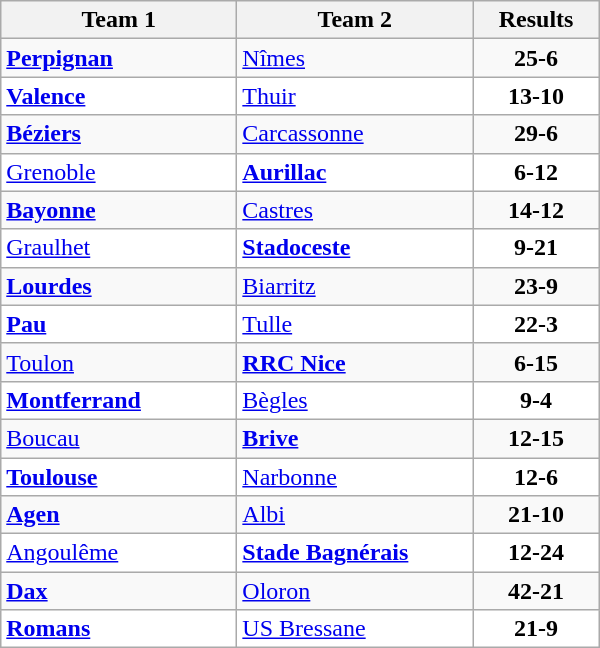<table class="wikitable" width=400>
<tr>
<th>Team 1</th>
<th>Team 2</th>
<th>Results</th>
</tr>
<tr>
<td width=150><strong><a href='#'>Perpignan</a></strong></td>
<td width=150><a href='#'>Nîmes</a></td>
<td align="center"><strong>25-6</strong></td>
</tr>
<tr bgcolor="white">
<td><strong><a href='#'>Valence</a></strong></td>
<td><a href='#'>Thuir</a></td>
<td align="center"><strong>13-10</strong></td>
</tr>
<tr>
<td><strong><a href='#'>Béziers</a></strong></td>
<td><a href='#'>Carcassonne</a></td>
<td align="center"><strong>29-6</strong></td>
</tr>
<tr bgcolor="white">
<td><a href='#'>Grenoble</a></td>
<td><strong><a href='#'>Aurillac</a></strong></td>
<td align="center"><strong>6-12</strong></td>
</tr>
<tr>
<td><strong><a href='#'>Bayonne</a></strong></td>
<td><a href='#'>Castres</a></td>
<td align="center"><strong>14-12</strong></td>
</tr>
<tr bgcolor="white">
<td><a href='#'>Graulhet</a></td>
<td><strong><a href='#'>Stadoceste</a></strong></td>
<td align="center"><strong>9-21</strong></td>
</tr>
<tr>
<td><strong><a href='#'>Lourdes</a></strong></td>
<td><a href='#'>Biarritz</a></td>
<td align="center"><strong>23-9</strong></td>
</tr>
<tr bgcolor="white">
<td><strong><a href='#'>Pau</a></strong></td>
<td><a href='#'>Tulle</a></td>
<td align="center"><strong>22-3</strong></td>
</tr>
<tr>
<td><a href='#'>Toulon</a></td>
<td><strong><a href='#'>RRC Nice</a></strong></td>
<td align="center"><strong>6-15</strong></td>
</tr>
<tr bgcolor="white">
<td><strong><a href='#'>Montferrand</a></strong></td>
<td><a href='#'>Bègles</a></td>
<td align="center"><strong>9-4</strong></td>
</tr>
<tr>
<td><a href='#'>Boucau</a></td>
<td><strong><a href='#'>Brive</a></strong></td>
<td align="center"><strong>12-15</strong></td>
</tr>
<tr bgcolor="white">
<td><strong><a href='#'>Toulouse</a></strong></td>
<td><a href='#'>Narbonne</a></td>
<td align="center"><strong>12-6</strong></td>
</tr>
<tr>
<td><strong><a href='#'>Agen</a></strong></td>
<td><a href='#'>Albi</a></td>
<td align="center"><strong>21-10</strong></td>
</tr>
<tr bgcolor="white">
<td><a href='#'>Angoulême</a></td>
<td><strong><a href='#'>Stade Bagnérais</a></strong></td>
<td align="center"><strong>12-24</strong></td>
</tr>
<tr>
<td><strong><a href='#'>Dax</a></strong></td>
<td><a href='#'>Oloron</a></td>
<td align="center"><strong>42-21</strong></td>
</tr>
<tr bgcolor="white">
<td><strong><a href='#'>Romans</a></strong></td>
<td><a href='#'>US Bressane</a></td>
<td align="center"><strong>21-9</strong></td>
</tr>
</table>
